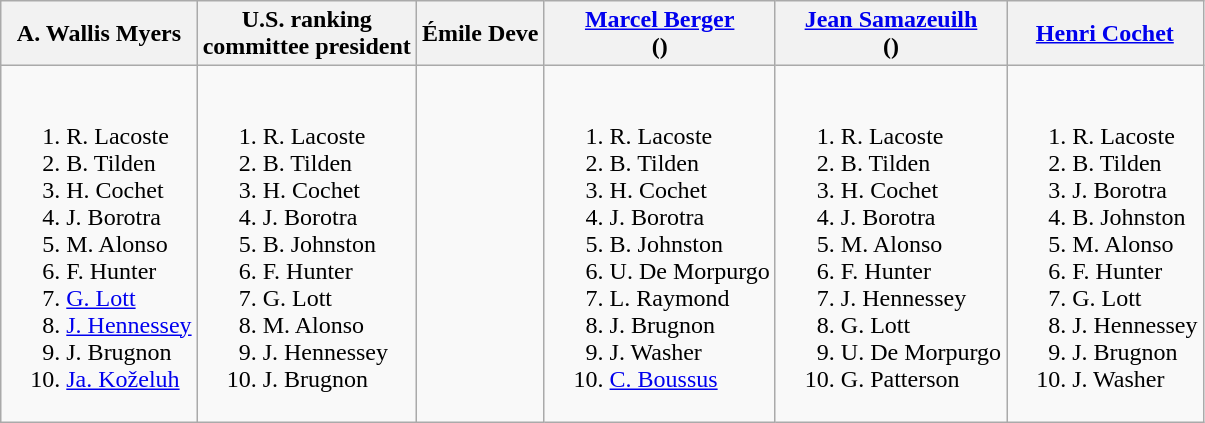<table class="wikitable">
<tr>
<th>A. Wallis Myers</th>
<th>U.S. ranking<br>committee president</th>
<th>Émile Deve</th>
<th><a href='#'>Marcel Berger</a><br>(<em></em>)</th>
<th><a href='#'>Jean Samazeuilh</a><br>(<em></em>)</th>
<th><a href='#'>Henri Cochet</a></th>
</tr>
<tr style="vertical-align: top;">
<td style="white-space: nowrap;"><br><ol><li> R. Lacoste</li><li> B. Tilden</li><li> H. Cochet</li><li> J. Borotra</li><li> M. Alonso</li><li> F. Hunter</li><li> <a href='#'>G. Lott</a></li><li> <a href='#'>J. Hennessey</a></li><li> J. Brugnon</li><li> <a href='#'>Ja. Koželuh</a></li></ol></td>
<td style="white-space: nowrap;"><br><ol><li> R. Lacoste</li><li> B. Tilden</li><li> H. Cochet</li><li> J. Borotra</li><li> B. Johnston</li><li> F. Hunter</li><li> G. Lott</li><li> M. Alonso</li><li> J. Hennessey</li><li> J. Brugnon</li></ol></td>
<td></td>
<td style="white-space: nowrap;"><br><ol><li> R. Lacoste</li><li> B. Tilden</li><li> H. Cochet</li><li> J. Borotra</li><li> B. Johnston</li><li> U. De Morpurgo</li><li> L. Raymond</li><li> J. Brugnon</li><li> J. Washer</li><li> <a href='#'>C. Boussus</a></li></ol></td>
<td style="white-space: nowrap;"><br><ol><li> R. Lacoste</li><li> B. Tilden</li><li> H. Cochet</li><li> J. Borotra</li><li> M. Alonso</li><li> F. Hunter</li><li> J. Hennessey</li><li> G. Lott</li><li> U. De Morpurgo</li><li> G. Patterson</li></ol></td>
<td style="white-space: nowrap;"><br><ol><li> R. Lacoste</li><li> B. Tilden</li><li> J. Borotra</li><li> B. Johnston</li><li> M. Alonso</li><li> F. Hunter</li><li> G. Lott</li><li> J. Hennessey</li><li> J. Brugnon</li><li> J. Washer</li></ol></td>
</tr>
</table>
